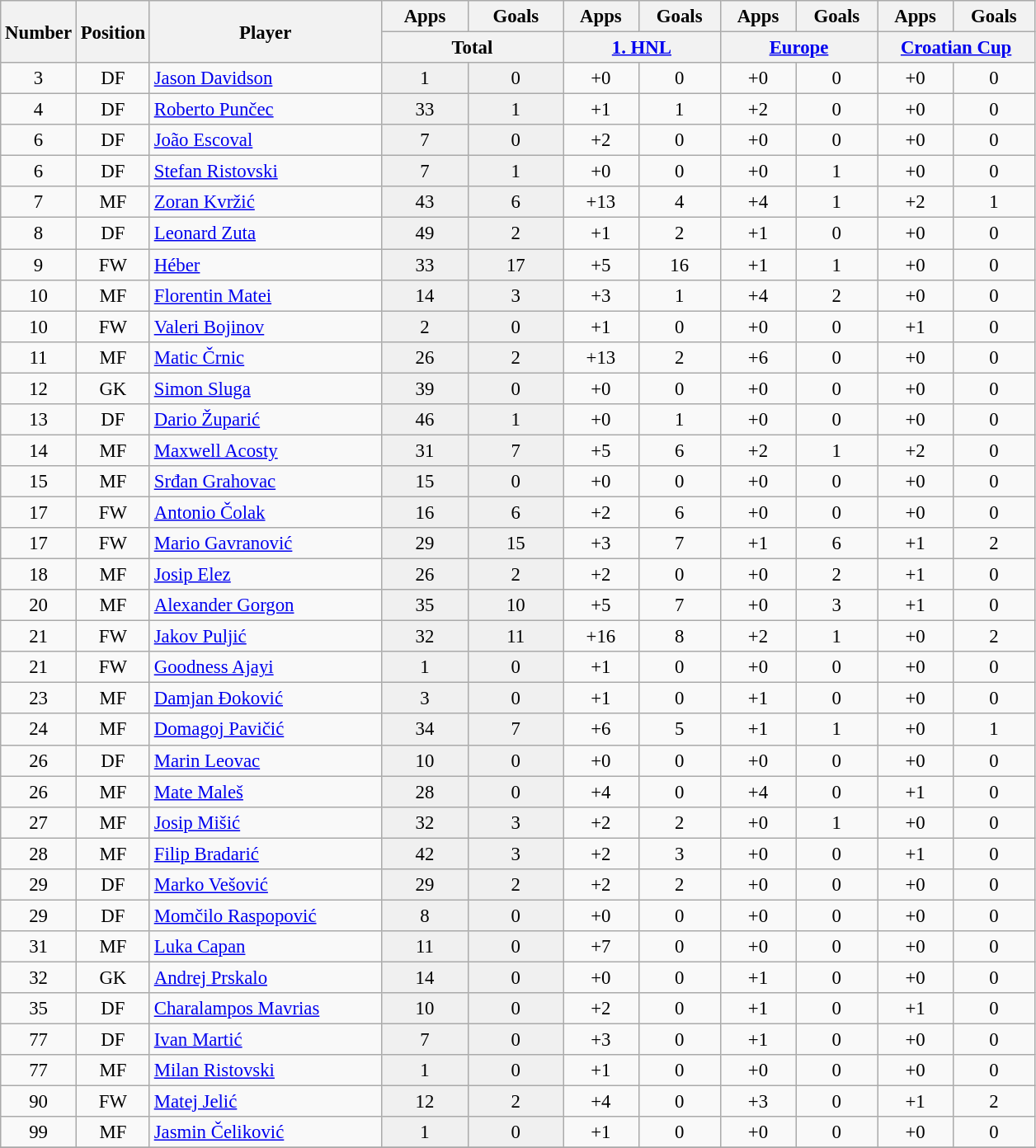<table class="wikitable sortable" style="font-size: 95%; text-align: center;">
<tr>
<th width=40 rowspan="2" align="center">Number</th>
<th width=40 rowspan="2" align="center">Position</th>
<th width=180 rowspan="2" align="center">Player</th>
<th>Apps</th>
<th>Goals</th>
<th>Apps</th>
<th>Goals</th>
<th>Apps</th>
<th>Goals</th>
<th>Apps</th>
<th>Goals</th>
</tr>
<tr>
<th class="unsortable" width=140 colspan="2" align="center">Total</th>
<th class="unsortable" width=120 colspan="2" align="center"><a href='#'>1. HNL</a></th>
<th class="unsortable" width=120 colspan="2" align="center"><a href='#'>Europe</a></th>
<th class="unsortable" width=120 colspan="2" align="center"><a href='#'>Croatian Cup</a></th>
</tr>
<tr>
<td>3</td>
<td>DF</td>
<td style="text-align:left;"> <a href='#'>Jason Davidson</a></td>
<td style="background: #F0F0F0">1</td>
<td style="background: #F0F0F0">0</td>
<td>+0</td>
<td>0</td>
<td>+0</td>
<td>0</td>
<td>+0</td>
<td>0</td>
</tr>
<tr>
<td>4</td>
<td>DF</td>
<td style="text-align:left;"> <a href='#'>Roberto Punčec</a></td>
<td style="background: #F0F0F0">33</td>
<td style="background: #F0F0F0">1</td>
<td>+1</td>
<td>1</td>
<td>+2</td>
<td>0</td>
<td>+0</td>
<td>0</td>
</tr>
<tr>
<td>6</td>
<td>DF</td>
<td style="text-align:left;"> <a href='#'>João Escoval</a></td>
<td style="background: #F0F0F0">7</td>
<td style="background: #F0F0F0">0</td>
<td>+2</td>
<td>0</td>
<td>+0</td>
<td>0</td>
<td>+0</td>
<td>0</td>
</tr>
<tr>
<td>6</td>
<td>DF</td>
<td style="text-align:left;"> <a href='#'>Stefan Ristovski</a></td>
<td style="background: #F0F0F0">7</td>
<td style="background: #F0F0F0">1</td>
<td>+0</td>
<td>0</td>
<td>+0</td>
<td>1</td>
<td>+0</td>
<td>0</td>
</tr>
<tr>
<td>7</td>
<td>MF</td>
<td style="text-align:left;"> <a href='#'>Zoran Kvržić</a></td>
<td style="background: #F0F0F0">43</td>
<td style="background: #F0F0F0">6</td>
<td>+13</td>
<td>4</td>
<td>+4</td>
<td>1</td>
<td>+2</td>
<td>1</td>
</tr>
<tr>
<td>8</td>
<td>DF</td>
<td style="text-align:left;"> <a href='#'>Leonard Zuta</a></td>
<td style="background: #F0F0F0">49</td>
<td style="background: #F0F0F0">2</td>
<td>+1</td>
<td>2</td>
<td>+1</td>
<td>0</td>
<td>+0</td>
<td>0</td>
</tr>
<tr>
<td>9</td>
<td>FW</td>
<td style="text-align:left;"> <a href='#'>Héber</a></td>
<td style="background: #F0F0F0">33</td>
<td style="background: #F0F0F0">17</td>
<td>+5</td>
<td>16</td>
<td>+1</td>
<td>1</td>
<td>+0</td>
<td>0</td>
</tr>
<tr>
<td>10</td>
<td>MF</td>
<td style="text-align:left;"> <a href='#'>Florentin Matei</a></td>
<td style="background: #F0F0F0">14</td>
<td style="background: #F0F0F0">3</td>
<td>+3</td>
<td>1</td>
<td>+4</td>
<td>2</td>
<td>+0</td>
<td>0</td>
</tr>
<tr>
<td>10</td>
<td>FW</td>
<td style="text-align:left;"> <a href='#'>Valeri Bojinov</a></td>
<td style="background: #F0F0F0">2</td>
<td style="background: #F0F0F0">0</td>
<td>+1</td>
<td>0</td>
<td>+0</td>
<td>0</td>
<td>+1</td>
<td>0</td>
</tr>
<tr>
<td>11</td>
<td>MF</td>
<td style="text-align:left;"> <a href='#'>Matic Črnic</a></td>
<td style="background: #F0F0F0">26</td>
<td style="background: #F0F0F0">2</td>
<td>+13</td>
<td>2</td>
<td>+6</td>
<td>0</td>
<td>+0</td>
<td>0</td>
</tr>
<tr>
<td>12</td>
<td>GK</td>
<td style="text-align:left;"> <a href='#'>Simon Sluga</a></td>
<td style="background: #F0F0F0">39</td>
<td style="background: #F0F0F0">0</td>
<td>+0</td>
<td>0</td>
<td>+0</td>
<td>0</td>
<td>+0</td>
<td>0</td>
</tr>
<tr>
<td>13</td>
<td>DF</td>
<td style="text-align:left;"> <a href='#'>Dario Župarić</a></td>
<td style="background: #F0F0F0">46</td>
<td style="background: #F0F0F0">1</td>
<td>+0</td>
<td>1</td>
<td>+0</td>
<td>0</td>
<td>+0</td>
<td>0</td>
</tr>
<tr>
<td>14</td>
<td>MF</td>
<td style="text-align:left;"> <a href='#'>Maxwell Acosty</a></td>
<td style="background: #F0F0F0">31</td>
<td style="background: #F0F0F0">7</td>
<td>+5</td>
<td>6</td>
<td>+2</td>
<td>1</td>
<td>+2</td>
<td>0</td>
</tr>
<tr>
<td>15</td>
<td>MF</td>
<td style="text-align:left;"> <a href='#'>Srđan Grahovac</a></td>
<td style="background: #F0F0F0">15</td>
<td style="background: #F0F0F0">0</td>
<td>+0</td>
<td>0</td>
<td>+0</td>
<td>0</td>
<td>+0</td>
<td>0</td>
</tr>
<tr>
<td>17</td>
<td>FW</td>
<td style="text-align:left;"> <a href='#'>Antonio Čolak</a></td>
<td style="background: #F0F0F0">16</td>
<td style="background: #F0F0F0">6</td>
<td>+2</td>
<td>6</td>
<td>+0</td>
<td>0</td>
<td>+0</td>
<td>0</td>
</tr>
<tr>
<td>17</td>
<td>FW</td>
<td style="text-align:left;"> <a href='#'>Mario Gavranović</a></td>
<td style="background: #F0F0F0">29</td>
<td style="background: #F0F0F0">15</td>
<td>+3</td>
<td>7</td>
<td>+1</td>
<td>6</td>
<td>+1</td>
<td>2</td>
</tr>
<tr>
<td>18</td>
<td>MF</td>
<td style="text-align:left;"> <a href='#'>Josip Elez</a></td>
<td style="background: #F0F0F0">26</td>
<td style="background: #F0F0F0">2</td>
<td>+2</td>
<td>0</td>
<td>+0</td>
<td>2</td>
<td>+1</td>
<td>0</td>
</tr>
<tr>
<td>20</td>
<td>MF</td>
<td style="text-align:left;"> <a href='#'>Alexander Gorgon</a></td>
<td style="background: #F0F0F0">35</td>
<td style="background: #F0F0F0">10</td>
<td>+5</td>
<td>7</td>
<td>+0</td>
<td>3</td>
<td>+1</td>
<td>0</td>
</tr>
<tr>
<td>21</td>
<td>FW</td>
<td style="text-align:left;"> <a href='#'>Jakov Puljić</a></td>
<td style="background: #F0F0F0">32</td>
<td style="background: #F0F0F0">11</td>
<td>+16</td>
<td>8</td>
<td>+2</td>
<td>1</td>
<td>+0</td>
<td>2</td>
</tr>
<tr>
<td>21</td>
<td>FW</td>
<td style="text-align:left;"> <a href='#'>Goodness Ajayi</a></td>
<td style="background: #F0F0F0">1</td>
<td style="background: #F0F0F0">0</td>
<td>+1</td>
<td>0</td>
<td>+0</td>
<td>0</td>
<td>+0</td>
<td>0</td>
</tr>
<tr>
<td>23</td>
<td>MF</td>
<td style="text-align:left;"> <a href='#'>Damjan Đoković</a></td>
<td style="background: #F0F0F0">3</td>
<td style="background: #F0F0F0">0</td>
<td>+1</td>
<td>0</td>
<td>+1</td>
<td>0</td>
<td>+0</td>
<td>0</td>
</tr>
<tr>
<td>24</td>
<td>MF</td>
<td style="text-align:left;"> <a href='#'>Domagoj Pavičić</a></td>
<td style="background: #F0F0F0">34</td>
<td style="background: #F0F0F0">7</td>
<td>+6</td>
<td>5</td>
<td>+1</td>
<td>1</td>
<td>+0</td>
<td>1</td>
</tr>
<tr>
<td>26</td>
<td>DF</td>
<td style="text-align:left;"> <a href='#'>Marin Leovac</a></td>
<td style="background: #F0F0F0">10</td>
<td style="background: #F0F0F0">0</td>
<td>+0</td>
<td>0</td>
<td>+0</td>
<td>0</td>
<td>+0</td>
<td>0</td>
</tr>
<tr>
<td>26</td>
<td>MF</td>
<td style="text-align:left;"> <a href='#'>Mate Maleš</a></td>
<td style="background: #F0F0F0">28</td>
<td style="background: #F0F0F0">0</td>
<td>+4</td>
<td>0</td>
<td>+4</td>
<td>0</td>
<td>+1</td>
<td>0</td>
</tr>
<tr>
<td>27</td>
<td>MF</td>
<td style="text-align:left;"> <a href='#'>Josip Mišić</a></td>
<td style="background: #F0F0F0">32</td>
<td style="background: #F0F0F0">3</td>
<td>+2</td>
<td>2</td>
<td>+0</td>
<td>1</td>
<td>+0</td>
<td>0</td>
</tr>
<tr>
<td>28</td>
<td>MF</td>
<td style="text-align:left;"> <a href='#'>Filip Bradarić</a></td>
<td style="background: #F0F0F0">42</td>
<td style="background: #F0F0F0">3</td>
<td>+2</td>
<td>3</td>
<td>+0</td>
<td>0</td>
<td>+1</td>
<td>0</td>
</tr>
<tr>
<td>29</td>
<td>DF</td>
<td style="text-align:left;"> <a href='#'>Marko Vešović</a></td>
<td style="background: #F0F0F0">29</td>
<td style="background: #F0F0F0">2</td>
<td>+2</td>
<td>2</td>
<td>+0</td>
<td>0</td>
<td>+0</td>
<td>0</td>
</tr>
<tr>
<td>29</td>
<td>DF</td>
<td style="text-align:left;"> <a href='#'>Momčilo Raspopović</a></td>
<td style="background: #F0F0F0">8</td>
<td style="background: #F0F0F0">0</td>
<td>+0</td>
<td>0</td>
<td>+0</td>
<td>0</td>
<td>+0</td>
<td>0</td>
</tr>
<tr>
<td>31</td>
<td>MF</td>
<td style="text-align:left;"> <a href='#'>Luka Capan</a></td>
<td style="background: #F0F0F0">11</td>
<td style="background: #F0F0F0">0</td>
<td>+7</td>
<td>0</td>
<td>+0</td>
<td>0</td>
<td>+0</td>
<td>0</td>
</tr>
<tr>
<td>32</td>
<td>GK</td>
<td style="text-align:left;"> <a href='#'>Andrej Prskalo</a></td>
<td style="background: #F0F0F0">14</td>
<td style="background: #F0F0F0">0</td>
<td>+0</td>
<td>0</td>
<td>+1</td>
<td>0</td>
<td>+0</td>
<td>0</td>
</tr>
<tr>
<td>35</td>
<td>DF</td>
<td style="text-align:left;"> <a href='#'>Charalampos Mavrias</a></td>
<td style="background: #F0F0F0">10</td>
<td style="background: #F0F0F0">0</td>
<td>+2</td>
<td>0</td>
<td>+1</td>
<td>0</td>
<td>+1</td>
<td>0</td>
</tr>
<tr>
<td>77</td>
<td>DF</td>
<td style="text-align:left;"> <a href='#'>Ivan Martić</a></td>
<td style="background: #F0F0F0">7</td>
<td style="background: #F0F0F0">0</td>
<td>+3</td>
<td>0</td>
<td>+1</td>
<td>0</td>
<td>+0</td>
<td>0</td>
</tr>
<tr>
<td>77</td>
<td>MF</td>
<td style="text-align:left;"> <a href='#'>Milan Ristovski</a></td>
<td style="background: #F0F0F0">1</td>
<td style="background: #F0F0F0">0</td>
<td>+1</td>
<td>0</td>
<td>+0</td>
<td>0</td>
<td>+0</td>
<td>0</td>
</tr>
<tr>
<td>90</td>
<td>FW</td>
<td style="text-align:left;"> <a href='#'>Matej Jelić</a></td>
<td style="background: #F0F0F0">12</td>
<td style="background: #F0F0F0">2</td>
<td>+4</td>
<td>0</td>
<td>+3</td>
<td>0</td>
<td>+1</td>
<td>2</td>
</tr>
<tr>
<td>99</td>
<td>MF</td>
<td style="text-align:left;"> <a href='#'>Jasmin Čeliković</a></td>
<td style="background: #F0F0F0">1</td>
<td style="background: #F0F0F0">0</td>
<td>+1</td>
<td>0</td>
<td>+0</td>
<td>0</td>
<td>+0</td>
<td>0</td>
</tr>
<tr>
</tr>
</table>
